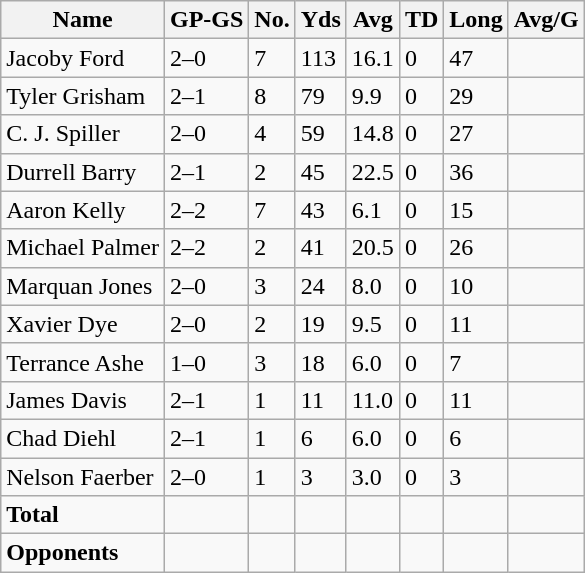<table class="wikitable" style="white-space:nowrap;">
<tr>
<th>Name</th>
<th>GP-GS</th>
<th>No.</th>
<th>Yds</th>
<th>Avg</th>
<th>TD</th>
<th>Long</th>
<th>Avg/G</th>
</tr>
<tr>
<td>Jacoby Ford</td>
<td>2–0</td>
<td>7</td>
<td>113</td>
<td>16.1</td>
<td>0</td>
<td>47</td>
<td></td>
</tr>
<tr>
<td>Tyler Grisham</td>
<td>2–1</td>
<td>8</td>
<td>79</td>
<td>9.9</td>
<td>0</td>
<td>29</td>
<td> </td>
</tr>
<tr>
<td>C. J. Spiller</td>
<td>2–0</td>
<td>4</td>
<td>59</td>
<td>14.8</td>
<td>0</td>
<td>27</td>
<td> </td>
</tr>
<tr>
<td>Durrell Barry</td>
<td>2–1</td>
<td>2</td>
<td>45</td>
<td>22.5</td>
<td>0</td>
<td>36</td>
<td> </td>
</tr>
<tr>
<td>Aaron Kelly</td>
<td>2–2</td>
<td>7</td>
<td>43</td>
<td>6.1</td>
<td>0</td>
<td>15</td>
<td> </td>
</tr>
<tr>
<td>Michael Palmer</td>
<td>2–2</td>
<td>2</td>
<td>41</td>
<td>20.5</td>
<td>0</td>
<td>26</td>
<td> </td>
</tr>
<tr>
<td>Marquan Jones</td>
<td>2–0</td>
<td>3</td>
<td>24</td>
<td>8.0</td>
<td>0</td>
<td>10</td>
<td> </td>
</tr>
<tr>
<td>Xavier Dye</td>
<td>2–0</td>
<td>2</td>
<td>19</td>
<td>9.5</td>
<td>0</td>
<td>11</td>
<td> </td>
</tr>
<tr>
<td>Terrance Ashe</td>
<td>1–0</td>
<td>3</td>
<td>18</td>
<td>6.0</td>
<td>0</td>
<td>7</td>
<td> </td>
</tr>
<tr>
<td>James Davis</td>
<td>2–1</td>
<td>1</td>
<td>11</td>
<td>11.0</td>
<td>0</td>
<td>11</td>
<td> </td>
</tr>
<tr>
<td>Chad Diehl</td>
<td>2–1</td>
<td>1</td>
<td>6</td>
<td>6.0</td>
<td>0</td>
<td>6</td>
<td> </td>
</tr>
<tr>
<td>Nelson Faerber</td>
<td>2–0</td>
<td>1</td>
<td>3</td>
<td>3.0</td>
<td>0</td>
<td>3</td>
<td> </td>
</tr>
<tr>
<td><strong>Total</strong></td>
<td> </td>
<td> </td>
<td> </td>
<td> </td>
<td> </td>
<td> </td>
<td> </td>
</tr>
<tr>
<td><strong>Opponents</strong></td>
<td> </td>
<td> </td>
<td> </td>
<td> </td>
<td> </td>
<td> </td>
<td> </td>
</tr>
</table>
